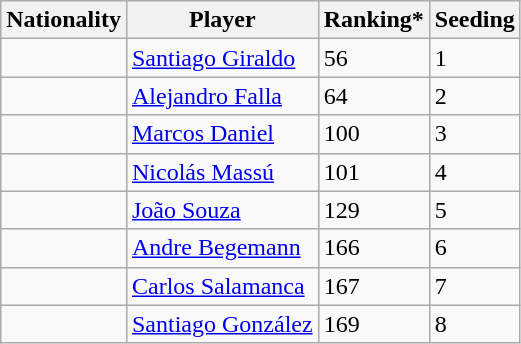<table class="wikitable" border="1">
<tr>
<th>Nationality</th>
<th>Player</th>
<th>Ranking*</th>
<th>Seeding</th>
</tr>
<tr>
<td></td>
<td><a href='#'>Santiago Giraldo</a></td>
<td>56</td>
<td>1</td>
</tr>
<tr>
<td></td>
<td><a href='#'>Alejandro Falla</a></td>
<td>64</td>
<td>2</td>
</tr>
<tr>
<td></td>
<td><a href='#'>Marcos Daniel</a></td>
<td>100</td>
<td>3</td>
</tr>
<tr>
<td></td>
<td><a href='#'>Nicolás Massú</a></td>
<td>101</td>
<td>4</td>
</tr>
<tr>
<td></td>
<td><a href='#'>João Souza</a></td>
<td>129</td>
<td>5</td>
</tr>
<tr>
<td></td>
<td><a href='#'>Andre Begemann</a></td>
<td>166</td>
<td>6</td>
</tr>
<tr>
<td></td>
<td><a href='#'>Carlos Salamanca</a></td>
<td>167</td>
<td>7</td>
</tr>
<tr>
<td></td>
<td><a href='#'>Santiago González</a></td>
<td>169</td>
<td>8</td>
</tr>
</table>
